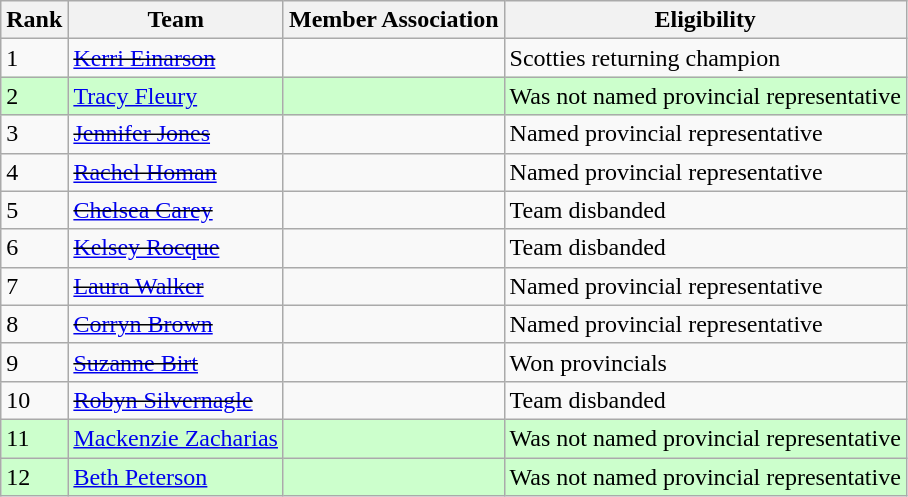<table class="wikitable">
<tr>
<th scope="col">Rank</th>
<th scope="col">Team</th>
<th scope="col">Member Association</th>
<th scope="col">Eligibility</th>
</tr>
<tr>
<td>1</td>
<td><s><a href='#'>Kerri Einarson</a></s></td>
<td></td>
<td>Scotties returning champion</td>
</tr>
<tr bgcolor=#ccffcc>
<td>2</td>
<td><a href='#'>Tracy Fleury</a></td>
<td></td>
<td>Was not named provincial representative</td>
</tr>
<tr>
<td>3</td>
<td><s><a href='#'>Jennifer Jones</a></s></td>
<td></td>
<td>Named provincial representative</td>
</tr>
<tr>
<td>4</td>
<td><s><a href='#'>Rachel Homan</a></s></td>
<td></td>
<td>Named provincial representative</td>
</tr>
<tr>
<td>5</td>
<td><s><a href='#'>Chelsea Carey</a></s></td>
<td></td>
<td>Team disbanded</td>
</tr>
<tr>
<td>6</td>
<td><s><a href='#'>Kelsey Rocque</a></s></td>
<td></td>
<td>Team disbanded</td>
</tr>
<tr>
<td>7</td>
<td><s><a href='#'>Laura Walker</a></s></td>
<td></td>
<td>Named provincial representative</td>
</tr>
<tr>
<td>8</td>
<td><s><a href='#'>Corryn Brown</a></s></td>
<td></td>
<td>Named provincial representative</td>
</tr>
<tr>
<td>9</td>
<td><s><a href='#'>Suzanne Birt</a></s></td>
<td></td>
<td>Won provincials</td>
</tr>
<tr>
<td>10</td>
<td><s><a href='#'>Robyn Silvernagle</a></s></td>
<td></td>
<td>Team disbanded</td>
</tr>
<tr bgcolor=#ccffcc>
<td>11</td>
<td><a href='#'>Mackenzie Zacharias</a></td>
<td></td>
<td>Was not named provincial representative</td>
</tr>
<tr bgcolor=#ccffcc>
<td>12</td>
<td><a href='#'>Beth Peterson</a></td>
<td></td>
<td>Was not named provincial representative</td>
</tr>
</table>
